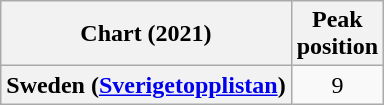<table class="wikitable plainrowheaders" style="text-align:center">
<tr>
<th scope="col">Chart (2021)</th>
<th scope="col">Peak<br>position</th>
</tr>
<tr>
<th scope="row">Sweden (<a href='#'>Sverigetopplistan</a>)</th>
<td>9</td>
</tr>
</table>
